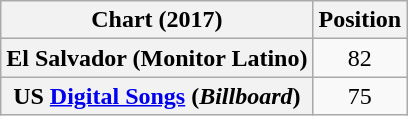<table class="wikitable plainrowheaders" style="text-align:center;">
<tr>
<th scope="col">Chart (2017)</th>
<th scope="col">Position</th>
</tr>
<tr>
<th scope="row">El Salvador (Monitor Latino)</th>
<td>82</td>
</tr>
<tr>
<th scope="row">US <a href='#'>Digital Songs</a> (<em>Billboard</em>)</th>
<td>75</td>
</tr>
</table>
